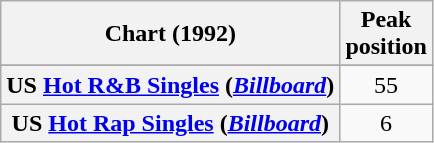<table class="wikitable plainrowheaders sortable" style="text-align:center">
<tr>
<th scope="col">Chart (1992)</th>
<th scope="col">Peak<br>position</th>
</tr>
<tr>
</tr>
<tr>
</tr>
<tr>
</tr>
<tr>
</tr>
<tr>
</tr>
<tr>
</tr>
<tr>
</tr>
<tr>
</tr>
<tr>
<th scope="row">US <a href='#'>Hot R&B Singles</a> (<em><a href='#'>Billboard</a></em>)</th>
<td>55</td>
</tr>
<tr>
<th scope="row">US <a href='#'>Hot Rap Singles</a> (<em><a href='#'>Billboard</a></em>)</th>
<td>6</td>
</tr>
</table>
